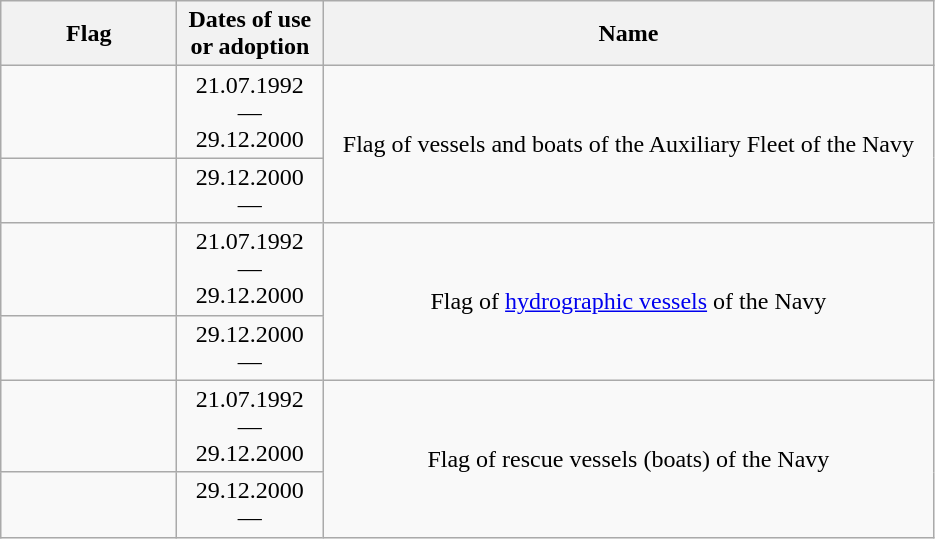<table class="wikitable">
<tr>
<th width="110">Flag</th>
<th width="90">Dates of use or adoption</th>
<th width="400">Name</th>
</tr>
<tr style="text-align:center;">
<td></td>
<td>21.07.1992 — 29.12.2000</td>
<td rowspan=2>Flag of vessels and boats of the Auxiliary Fleet of the Navy</td>
</tr>
<tr style="text-align:center;">
<td></td>
<td>29.12.2000 —</td>
</tr>
<tr style="text-align:center;">
<td></td>
<td>21.07.1992 — 29.12.2000</td>
<td rowspan=2>Flag of <a href='#'>hydrographic vessels</a> of the Navy</td>
</tr>
<tr style="text-align:center;">
<td></td>
<td>29.12.2000 —</td>
</tr>
<tr style="text-align:center;">
<td></td>
<td>21.07.1992 — 29.12.2000</td>
<td rowspan=2>Flag of rescue vessels (boats) of the Navy</td>
</tr>
<tr style="text-align:center;">
<td></td>
<td>29.12.2000 —</td>
</tr>
</table>
